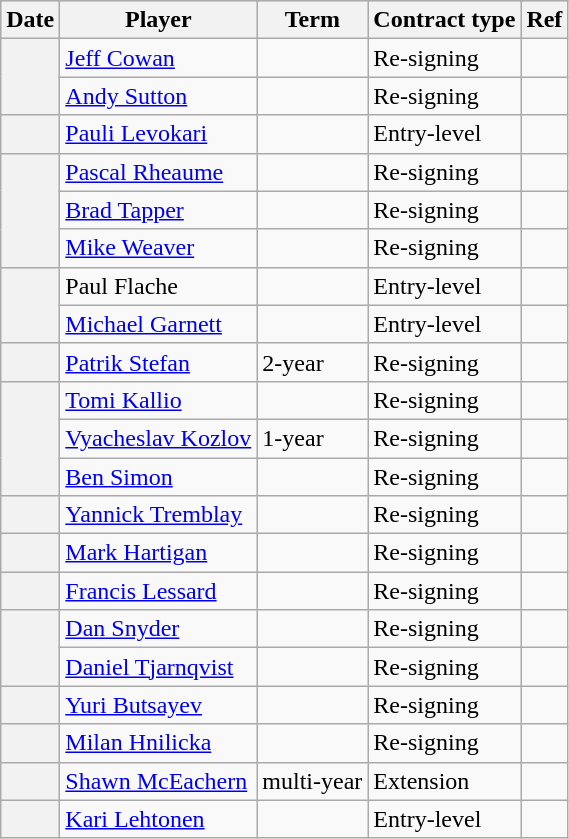<table class="wikitable plainrowheaders">
<tr style="background:#ddd; text-align:center;">
<th>Date</th>
<th>Player</th>
<th>Term</th>
<th>Contract type</th>
<th>Ref</th>
</tr>
<tr>
<th scope="row" rowspan=2></th>
<td><a href='#'>Jeff Cowan</a></td>
<td></td>
<td>Re-signing</td>
<td></td>
</tr>
<tr>
<td><a href='#'>Andy Sutton</a></td>
<td></td>
<td>Re-signing</td>
<td></td>
</tr>
<tr>
<th scope="row"></th>
<td><a href='#'>Pauli Levokari</a></td>
<td></td>
<td>Entry-level</td>
<td></td>
</tr>
<tr>
<th scope="row" rowspan=3></th>
<td><a href='#'>Pascal Rheaume</a></td>
<td></td>
<td>Re-signing</td>
<td></td>
</tr>
<tr>
<td><a href='#'>Brad Tapper</a></td>
<td></td>
<td>Re-signing</td>
<td></td>
</tr>
<tr>
<td><a href='#'>Mike Weaver</a></td>
<td></td>
<td>Re-signing</td>
<td></td>
</tr>
<tr>
<th scope="row" rowspan=2></th>
<td>Paul Flache</td>
<td></td>
<td>Entry-level</td>
<td></td>
</tr>
<tr>
<td><a href='#'>Michael Garnett</a></td>
<td></td>
<td>Entry-level</td>
<td></td>
</tr>
<tr>
<th scope="row"></th>
<td><a href='#'>Patrik Stefan</a></td>
<td>2-year</td>
<td>Re-signing</td>
<td></td>
</tr>
<tr>
<th scope="row" rowspan=3></th>
<td><a href='#'>Tomi Kallio</a></td>
<td></td>
<td>Re-signing</td>
<td></td>
</tr>
<tr>
<td><a href='#'>Vyacheslav Kozlov</a></td>
<td>1-year</td>
<td>Re-signing</td>
<td></td>
</tr>
<tr>
<td><a href='#'>Ben Simon</a></td>
<td></td>
<td>Re-signing</td>
<td></td>
</tr>
<tr>
<th scope="row"></th>
<td><a href='#'>Yannick Tremblay</a></td>
<td></td>
<td>Re-signing</td>
<td></td>
</tr>
<tr>
<th scope="row"></th>
<td><a href='#'>Mark Hartigan</a></td>
<td></td>
<td>Re-signing</td>
<td></td>
</tr>
<tr>
<th scope="row"></th>
<td><a href='#'>Francis Lessard</a></td>
<td></td>
<td>Re-signing</td>
<td></td>
</tr>
<tr>
<th scope="row" rowspan=2></th>
<td><a href='#'>Dan Snyder</a></td>
<td></td>
<td>Re-signing</td>
<td></td>
</tr>
<tr>
<td><a href='#'>Daniel Tjarnqvist</a></td>
<td></td>
<td>Re-signing</td>
<td></td>
</tr>
<tr>
<th scope="row"></th>
<td><a href='#'>Yuri Butsayev</a></td>
<td></td>
<td>Re-signing</td>
<td></td>
</tr>
<tr>
<th scope="row"></th>
<td><a href='#'>Milan Hnilicka</a></td>
<td></td>
<td>Re-signing</td>
<td></td>
</tr>
<tr>
<th scope="row"></th>
<td><a href='#'>Shawn McEachern</a></td>
<td>multi-year</td>
<td>Extension</td>
<td></td>
</tr>
<tr>
<th scope="row"></th>
<td><a href='#'>Kari Lehtonen</a></td>
<td></td>
<td>Entry-level</td>
<td></td>
</tr>
</table>
